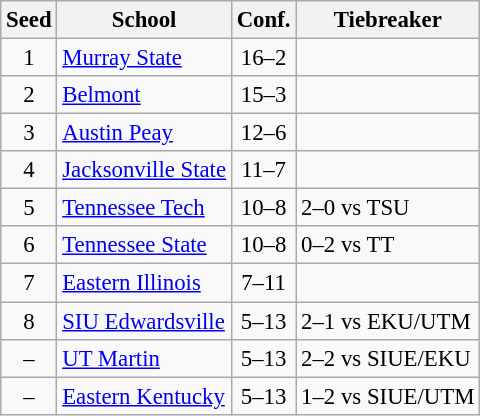<table class="wikitable" style="font-size:95%; text-align:center">
<tr>
<th>Seed</th>
<th>School</th>
<th>Conf.</th>
<th>Tiebreaker</th>
</tr>
<tr>
<td>1</td>
<td align=left><a href='#'>Murray State</a></td>
<td>16–2</td>
<td></td>
</tr>
<tr>
<td>2</td>
<td align=left><a href='#'>Belmont</a></td>
<td>15–3</td>
<td></td>
</tr>
<tr>
<td>3</td>
<td align=left><a href='#'>Austin Peay</a></td>
<td>12–6</td>
<td></td>
</tr>
<tr>
<td>4</td>
<td align=left><a href='#'>Jacksonville State</a></td>
<td>11–7</td>
<td></td>
</tr>
<tr>
<td>5</td>
<td align=left><a href='#'>Tennessee Tech</a></td>
<td>10–8</td>
<td align=left>2–0 vs TSU</td>
</tr>
<tr>
<td>6</td>
<td align=left><a href='#'>Tennessee State</a></td>
<td>10–8</td>
<td align=left>0–2 vs TT</td>
</tr>
<tr>
<td>7</td>
<td align=left><a href='#'>Eastern Illinois</a></td>
<td>7–11</td>
<td></td>
</tr>
<tr>
<td>8</td>
<td align=left><a href='#'>SIU Edwardsville</a></td>
<td>5–13</td>
<td align=left>2–1 vs EKU/UTM</td>
</tr>
<tr>
<td>–</td>
<td align=left><a href='#'>UT Martin</a></td>
<td>5–13</td>
<td align=left>2–2 vs SIUE/EKU</td>
</tr>
<tr>
<td>–</td>
<td align=left><a href='#'>Eastern Kentucky</a></td>
<td>5–13</td>
<td align=left>1–2 vs SIUE/UTM</td>
</tr>
</table>
